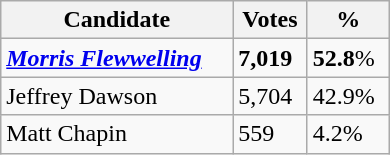<table class="wikitable" style="width:260px">
<tr>
<th>Candidate</th>
<th>Votes</th>
<th>%</th>
</tr>
<tr>
<td><strong><em><a href='#'>Morris Flewwelling</a></em></strong></td>
<td><strong>7,019</strong></td>
<td><strong>52.8</strong>%</td>
</tr>
<tr>
<td>Jeffrey Dawson</td>
<td>5,704</td>
<td>42.9%</td>
</tr>
<tr>
<td>Matt Chapin</td>
<td>559</td>
<td>4.2%</td>
</tr>
</table>
